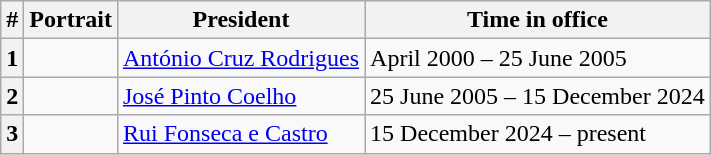<table class="wikitable">
<tr>
<th>#</th>
<th>Portrait</th>
<th>President</th>
<th>Time in office</th>
</tr>
<tr>
<th>1</th>
<td></td>
<td><a href='#'>António Cruz Rodrigues</a></td>
<td>April 2000 – 25 June 2005</td>
</tr>
<tr>
<th>2</th>
<td></td>
<td><a href='#'>José Pinto Coelho</a></td>
<td>25 June 2005 – 15 December 2024</td>
</tr>
<tr>
<th>3</th>
<td></td>
<td><a href='#'>Rui Fonseca e Castro</a></td>
<td>15 December 2024 – present</td>
</tr>
</table>
